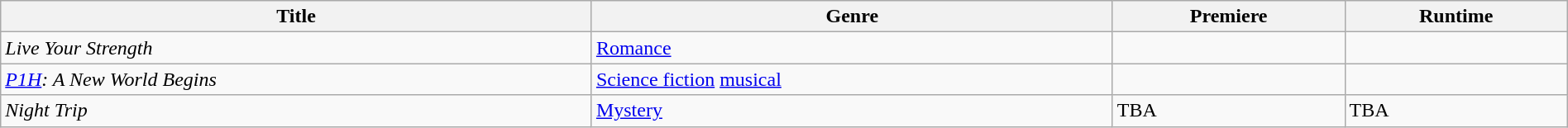<table class="wikitable sortable" style="width:100%">
<tr>
<th>Title</th>
<th>Genre</th>
<th>Premiere</th>
<th>Runtime</th>
</tr>
<tr>
<td><em>Live Your Strength</em></td>
<td><a href='#'>Romance</a></td>
<td></td>
<td></td>
</tr>
<tr>
<td><em><a href='#'>P1H</a>: A New World Begins</em></td>
<td><a href='#'>Science fiction</a> <a href='#'>musical</a></td>
<td></td>
<td></td>
</tr>
<tr>
<td><em>Night Trip</em></td>
<td><a href='#'>Mystery</a></td>
<td>TBA</td>
<td>TBA</td>
</tr>
</table>
